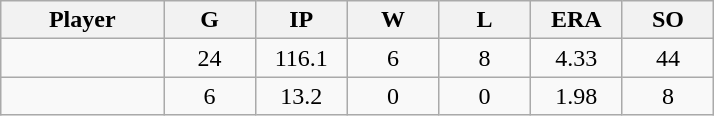<table class="wikitable sortable">
<tr>
<th bgcolor="#DDDDFF" width="16%">Player</th>
<th bgcolor="#DDDDFF" width="9%">G</th>
<th bgcolor="#DDDDFF" width="9%">IP</th>
<th bgcolor="#DDDDFF" width="9%">W</th>
<th bgcolor="#DDDDFF" width="9%">L</th>
<th bgcolor="#DDDDFF" width="9%">ERA</th>
<th bgcolor="#DDDDFF" width="9%">SO</th>
</tr>
<tr align="center">
<td></td>
<td>24</td>
<td>116.1</td>
<td>6</td>
<td>8</td>
<td>4.33</td>
<td>44</td>
</tr>
<tr align="center">
<td></td>
<td>6</td>
<td>13.2</td>
<td>0</td>
<td>0</td>
<td>1.98</td>
<td>8</td>
</tr>
</table>
